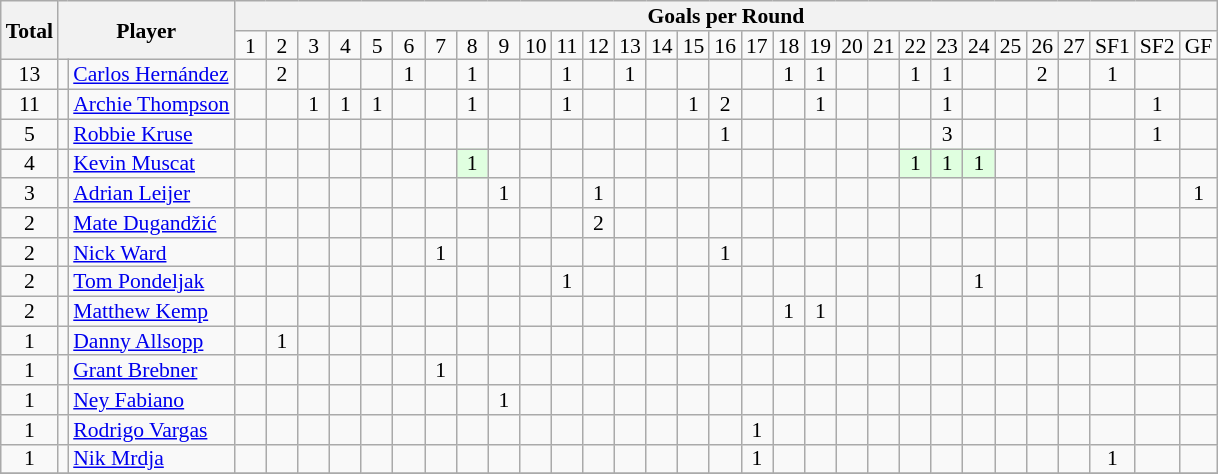<table class="wikitable" style="text-align:center; line-height: 90%; font-size:90%;">
<tr>
<th rowspan="2">Total</th>
<th rowspan="2" colspan="2">Player</th>
<th colspan="30">Goals per Round</th>
</tr>
<tr>
<td> 1 </td>
<td> 2 </td>
<td> 3 </td>
<td> 4 </td>
<td> 5 </td>
<td> 6 </td>
<td> 7 </td>
<td> 8 </td>
<td> 9 </td>
<td>10</td>
<td>11</td>
<td>12</td>
<td>13</td>
<td>14</td>
<td>15</td>
<td>16</td>
<td>17</td>
<td>18</td>
<td>19</td>
<td>20</td>
<td>21</td>
<td>22</td>
<td>23</td>
<td>24</td>
<td>25</td>
<td>26</td>
<td>27</td>
<td>SF1</td>
<td>SF2</td>
<td>GF</td>
</tr>
<tr>
<td>13</td>
<td></td>
<td style="text-align:left;"><a href='#'>Carlos Hernández</a></td>
<td style="text-align:left;"></td>
<td>2</td>
<td></td>
<td></td>
<td></td>
<td>1</td>
<td></td>
<td>1</td>
<td></td>
<td></td>
<td>1</td>
<td></td>
<td>1</td>
<td></td>
<td></td>
<td></td>
<td></td>
<td>1</td>
<td>1</td>
<td></td>
<td></td>
<td>1</td>
<td>1</td>
<td></td>
<td></td>
<td>2</td>
<td></td>
<td>1</td>
<td></td>
<td></td>
</tr>
<tr>
<td>11</td>
<td></td>
<td style="text-align:left;"><a href='#'>Archie Thompson</a></td>
<td style="text-align:left;"></td>
<td></td>
<td>1</td>
<td>1</td>
<td>1</td>
<td></td>
<td></td>
<td>1</td>
<td></td>
<td></td>
<td>1</td>
<td></td>
<td></td>
<td></td>
<td>1</td>
<td>2</td>
<td></td>
<td></td>
<td>1</td>
<td></td>
<td></td>
<td></td>
<td>1</td>
<td></td>
<td></td>
<td></td>
<td></td>
<td></td>
<td>1</td>
<td></td>
</tr>
<tr>
<td>5</td>
<td></td>
<td style="text-align:left;"><a href='#'>Robbie Kruse</a></td>
<td style="text-align:left;"></td>
<td></td>
<td></td>
<td></td>
<td></td>
<td></td>
<td></td>
<td></td>
<td></td>
<td></td>
<td></td>
<td></td>
<td></td>
<td></td>
<td></td>
<td>1</td>
<td></td>
<td></td>
<td></td>
<td></td>
<td></td>
<td></td>
<td>3</td>
<td></td>
<td></td>
<td></td>
<td></td>
<td></td>
<td>1</td>
<td></td>
</tr>
<tr>
<td>4</td>
<td></td>
<td style="text-align:left;"><a href='#'>Kevin Muscat</a></td>
<td style="text-align:left;"></td>
<td></td>
<td></td>
<td></td>
<td></td>
<td></td>
<td></td>
<td style="background:#e0ffe0;">1</td>
<td></td>
<td></td>
<td></td>
<td></td>
<td></td>
<td></td>
<td></td>
<td></td>
<td></td>
<td></td>
<td></td>
<td></td>
<td></td>
<td style="background:#e0ffe0;">1</td>
<td style="background:#e0ffe0;">1</td>
<td style="background:#e0ffe0;">1</td>
<td></td>
<td></td>
<td></td>
<td></td>
<td></td>
<td></td>
</tr>
<tr>
<td>3</td>
<td></td>
<td style="text-align:left;"><a href='#'>Adrian Leijer</a></td>
<td style="text-align:left;"></td>
<td></td>
<td></td>
<td></td>
<td></td>
<td></td>
<td></td>
<td></td>
<td>1</td>
<td></td>
<td></td>
<td>1</td>
<td></td>
<td></td>
<td></td>
<td></td>
<td></td>
<td></td>
<td></td>
<td></td>
<td></td>
<td></td>
<td></td>
<td></td>
<td></td>
<td></td>
<td></td>
<td></td>
<td></td>
<td>1</td>
</tr>
<tr>
<td>2</td>
<td></td>
<td style="text-align:left;"><a href='#'>Mate Dugandžić</a></td>
<td style="text-align:left;"></td>
<td></td>
<td></td>
<td></td>
<td></td>
<td></td>
<td></td>
<td></td>
<td></td>
<td></td>
<td></td>
<td>2</td>
<td></td>
<td></td>
<td></td>
<td></td>
<td></td>
<td></td>
<td></td>
<td></td>
<td></td>
<td></td>
<td></td>
<td></td>
<td></td>
<td></td>
<td></td>
<td></td>
<td></td>
<td></td>
</tr>
<tr>
<td>2</td>
<td></td>
<td style="text-align:left;"><a href='#'>Nick Ward</a></td>
<td style="text-align:left;"></td>
<td></td>
<td></td>
<td></td>
<td></td>
<td></td>
<td>1</td>
<td></td>
<td></td>
<td></td>
<td></td>
<td></td>
<td></td>
<td></td>
<td></td>
<td>1</td>
<td></td>
<td></td>
<td></td>
<td></td>
<td></td>
<td></td>
<td></td>
<td></td>
<td></td>
<td></td>
<td></td>
<td></td>
<td></td>
<td></td>
</tr>
<tr>
<td>2</td>
<td></td>
<td style="text-align:left;"><a href='#'>Tom Pondeljak</a></td>
<td style="text-align:left;"></td>
<td></td>
<td></td>
<td></td>
<td></td>
<td></td>
<td></td>
<td></td>
<td></td>
<td></td>
<td>1</td>
<td></td>
<td></td>
<td></td>
<td></td>
<td></td>
<td></td>
<td></td>
<td></td>
<td></td>
<td></td>
<td></td>
<td></td>
<td>1</td>
<td></td>
<td></td>
<td></td>
<td></td>
<td></td>
<td></td>
</tr>
<tr>
<td>2</td>
<td></td>
<td style="text-align:left;"><a href='#'>Matthew Kemp</a></td>
<td style="text-align:left;"></td>
<td></td>
<td></td>
<td></td>
<td></td>
<td></td>
<td></td>
<td></td>
<td></td>
<td></td>
<td></td>
<td></td>
<td></td>
<td></td>
<td></td>
<td></td>
<td></td>
<td>1</td>
<td>1</td>
<td></td>
<td></td>
<td></td>
<td></td>
<td></td>
<td></td>
<td></td>
<td></td>
<td></td>
<td></td>
<td></td>
</tr>
<tr>
<td>1</td>
<td></td>
<td style="text-align:left;"><a href='#'>Danny Allsopp</a></td>
<td style="text-align:left;"></td>
<td>1</td>
<td></td>
<td></td>
<td></td>
<td></td>
<td></td>
<td></td>
<td></td>
<td></td>
<td></td>
<td></td>
<td></td>
<td></td>
<td></td>
<td></td>
<td></td>
<td></td>
<td></td>
<td></td>
<td></td>
<td></td>
<td></td>
<td></td>
<td></td>
<td></td>
<td></td>
<td></td>
<td></td>
<td></td>
</tr>
<tr>
<td>1</td>
<td></td>
<td style="text-align:left;"><a href='#'>Grant Brebner</a></td>
<td style="text-align:left;"></td>
<td></td>
<td></td>
<td></td>
<td></td>
<td></td>
<td>1</td>
<td></td>
<td></td>
<td></td>
<td></td>
<td></td>
<td></td>
<td></td>
<td></td>
<td></td>
<td></td>
<td></td>
<td></td>
<td></td>
<td></td>
<td></td>
<td></td>
<td></td>
<td></td>
<td></td>
<td></td>
<td></td>
<td></td>
<td></td>
</tr>
<tr>
<td>1</td>
<td></td>
<td style="text-align:left;"><a href='#'>Ney Fabiano</a></td>
<td style="text-align:left;"></td>
<td></td>
<td></td>
<td></td>
<td></td>
<td></td>
<td></td>
<td></td>
<td>1</td>
<td></td>
<td></td>
<td></td>
<td></td>
<td></td>
<td></td>
<td></td>
<td></td>
<td></td>
<td></td>
<td></td>
<td></td>
<td></td>
<td></td>
<td></td>
<td></td>
<td></td>
<td></td>
<td></td>
<td></td>
<td></td>
</tr>
<tr>
<td>1</td>
<td></td>
<td style="text-align:left;"><a href='#'>Rodrigo Vargas</a></td>
<td style="text-align:left;"></td>
<td></td>
<td></td>
<td></td>
<td></td>
<td></td>
<td></td>
<td></td>
<td></td>
<td></td>
<td></td>
<td></td>
<td></td>
<td></td>
<td></td>
<td></td>
<td>1</td>
<td></td>
<td></td>
<td></td>
<td></td>
<td></td>
<td></td>
<td></td>
<td></td>
<td></td>
<td></td>
<td></td>
<td></td>
<td></td>
</tr>
<tr>
<td>1</td>
<td></td>
<td style="text-align:left;"><a href='#'>Nik Mrdja</a></td>
<td style="text-align:left;"></td>
<td></td>
<td></td>
<td></td>
<td></td>
<td></td>
<td></td>
<td></td>
<td></td>
<td></td>
<td></td>
<td></td>
<td></td>
<td></td>
<td></td>
<td></td>
<td>1</td>
<td></td>
<td></td>
<td></td>
<td></td>
<td></td>
<td></td>
<td></td>
<td></td>
<td></td>
<td></td>
<td>1</td>
<td></td>
<td></td>
</tr>
<tr>
</tr>
</table>
